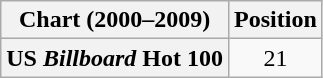<table class="wikitable plainrowheaders" style="text-align:center">
<tr>
<th scope="col">Chart (2000–2009)</th>
<th scope="col">Position</th>
</tr>
<tr>
<th scope="row">US <em>Billboard</em> Hot 100</th>
<td>21</td>
</tr>
</table>
